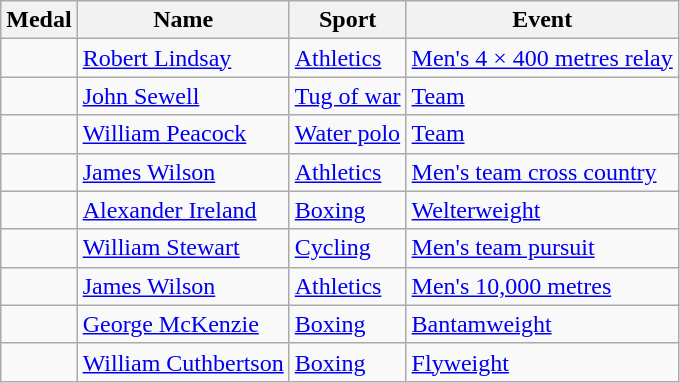<table class="wikitable sortable">
<tr>
<th>Medal</th>
<th>Name</th>
<th>Sport</th>
<th>Event</th>
</tr>
<tr>
<td></td>
<td><a href='#'>Robert Lindsay</a></td>
<td><a href='#'>Athletics</a></td>
<td><a href='#'>Men's 4 × 400 metres relay</a></td>
</tr>
<tr>
<td></td>
<td><a href='#'>John Sewell</a></td>
<td><a href='#'>Tug of war</a></td>
<td><a href='#'>Team</a></td>
</tr>
<tr>
<td></td>
<td><a href='#'>William Peacock</a></td>
<td><a href='#'>Water polo</a></td>
<td><a href='#'>Team</a></td>
</tr>
<tr>
<td></td>
<td><a href='#'>James Wilson</a></td>
<td><a href='#'>Athletics</a></td>
<td><a href='#'>Men's team cross country</a></td>
</tr>
<tr>
<td></td>
<td><a href='#'>Alexander Ireland</a></td>
<td><a href='#'>Boxing</a></td>
<td><a href='#'>Welterweight</a></td>
</tr>
<tr>
<td></td>
<td><a href='#'>William Stewart</a></td>
<td><a href='#'>Cycling</a></td>
<td><a href='#'>Men's team pursuit</a></td>
</tr>
<tr>
<td></td>
<td><a href='#'>James Wilson</a></td>
<td><a href='#'>Athletics</a></td>
<td><a href='#'>Men's 10,000 metres</a></td>
</tr>
<tr>
<td></td>
<td><a href='#'>George McKenzie</a></td>
<td><a href='#'>Boxing</a></td>
<td><a href='#'>Bantamweight</a></td>
</tr>
<tr>
<td></td>
<td><a href='#'>William Cuthbertson</a></td>
<td><a href='#'>Boxing</a></td>
<td><a href='#'>Flyweight</a></td>
</tr>
</table>
